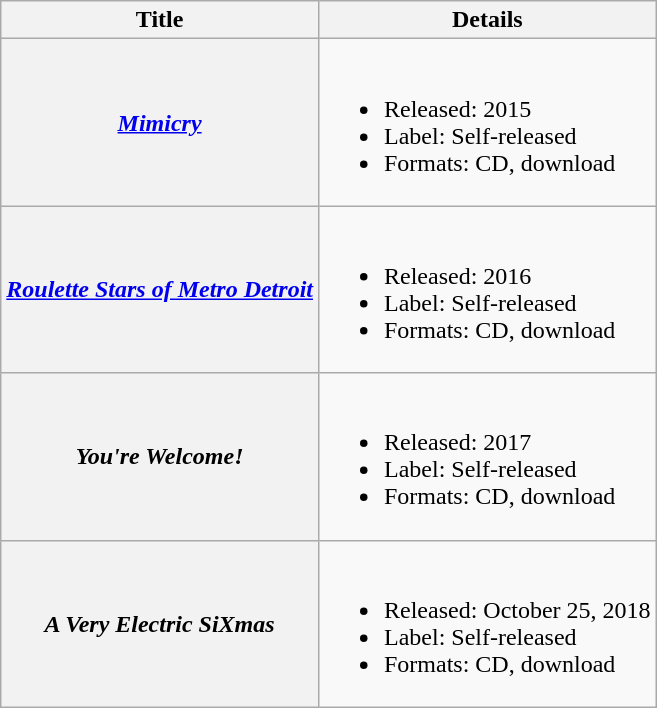<table class="wikitable plainrowheaders">
<tr>
<th scope="col">Title</th>
<th scope="col">Details</th>
</tr>
<tr>
<th scope="row"><em><a href='#'>Mimicry</a></em></th>
<td><br><ul><li>Released: 2015</li><li>Label: Self-released</li><li>Formats: CD, download</li></ul></td>
</tr>
<tr>
<th scope="row"><em><a href='#'>Roulette Stars of Metro Detroit</a></em></th>
<td><br><ul><li>Released: 2016</li><li>Label: Self-released</li><li>Formats: CD, download</li></ul></td>
</tr>
<tr>
<th scope="row"><em>You're Welcome!</em></th>
<td><br><ul><li>Released: 2017</li><li>Label: Self-released</li><li>Formats: CD, download</li></ul></td>
</tr>
<tr>
<th scope="row"><em>A Very Electric SiXmas</em></th>
<td><br><ul><li>Released: October 25, 2018</li><li>Label: Self-released</li><li>Formats: CD, download</li></ul></td>
</tr>
</table>
